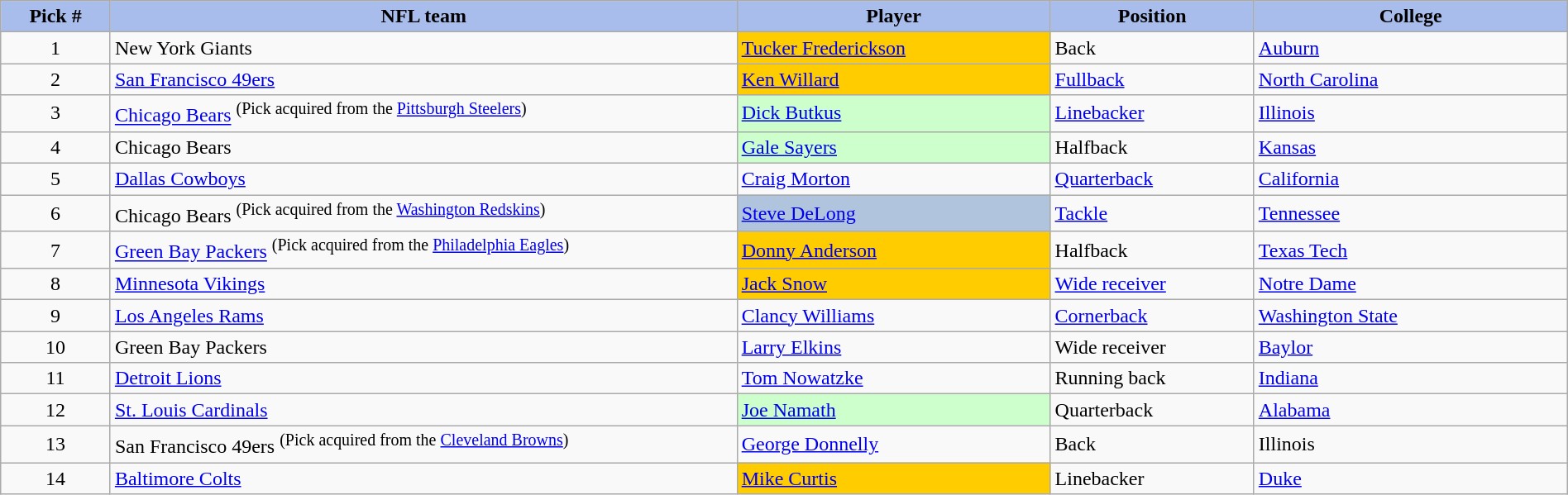<table class="wikitable sortable sortable" style="width: 100%">
<tr>
<th style="background:#A8BDEC;" width=7%>Pick #</th>
<th width=40% style="background:#A8BDEC;">NFL team</th>
<th width=20% style="background:#A8BDEC;">Player</th>
<th width=13% style="background:#A8BDEC;">Position</th>
<th style="background:#A8BDEC;">College</th>
</tr>
<tr>
<td align=center>1</td>
<td>New York Giants</td>
<td bgcolor="#FFCC00"><a href='#'>Tucker Frederickson</a></td>
<td>Back</td>
<td><a href='#'>Auburn</a></td>
</tr>
<tr>
<td align=center>2</td>
<td><a href='#'>San Francisco 49ers</a></td>
<td bgcolor="#FFCC00"><a href='#'>Ken Willard</a></td>
<td><a href='#'>Fullback</a></td>
<td><a href='#'>North Carolina</a></td>
</tr>
<tr>
<td align=center>3</td>
<td><a href='#'>Chicago Bears</a> <sup>(Pick acquired from the <a href='#'>Pittsburgh Steelers</a>)</sup></td>
<td bgcolor="#CCFFCC"><a href='#'>Dick Butkus</a></td>
<td><a href='#'>Linebacker</a></td>
<td><a href='#'>Illinois</a></td>
</tr>
<tr>
<td align=center>4</td>
<td>Chicago Bears</td>
<td bgcolor="#CCFFCC"><a href='#'>Gale Sayers</a></td>
<td>Halfback</td>
<td><a href='#'>Kansas</a></td>
</tr>
<tr>
<td align=center>5</td>
<td><a href='#'>Dallas Cowboys</a></td>
<td><a href='#'>Craig Morton</a></td>
<td><a href='#'>Quarterback</a></td>
<td><a href='#'>California</a></td>
</tr>
<tr>
<td align=center>6</td>
<td>Chicago Bears <sup>(Pick acquired from the <a href='#'>Washington Redskins</a>)</sup></td>
<td bgcolor=lightsteelblue><a href='#'>Steve DeLong</a></td>
<td><a href='#'>Tackle</a></td>
<td><a href='#'>Tennessee</a></td>
</tr>
<tr>
<td align=center>7</td>
<td><a href='#'>Green Bay Packers</a> <sup>(Pick acquired from the <a href='#'>Philadelphia Eagles</a>)</sup></td>
<td bgcolor="#FFCC00"><a href='#'>Donny Anderson</a></td>
<td>Halfback</td>
<td><a href='#'>Texas Tech</a></td>
</tr>
<tr>
<td align=center>8</td>
<td><a href='#'>Minnesota Vikings</a></td>
<td bgcolor="#FFCC00"><a href='#'>Jack Snow</a></td>
<td><a href='#'>Wide receiver</a></td>
<td><a href='#'>Notre Dame</a></td>
</tr>
<tr>
<td align=center>9</td>
<td><a href='#'>Los Angeles Rams</a></td>
<td><a href='#'>Clancy Williams</a></td>
<td><a href='#'>Cornerback</a></td>
<td><a href='#'>Washington State</a></td>
</tr>
<tr>
<td align=center>10</td>
<td>Green Bay Packers</td>
<td><a href='#'>Larry Elkins</a></td>
<td>Wide receiver</td>
<td><a href='#'>Baylor</a></td>
</tr>
<tr>
<td align=center>11</td>
<td><a href='#'>Detroit Lions</a></td>
<td><a href='#'>Tom Nowatzke</a></td>
<td>Running back</td>
<td><a href='#'>Indiana</a></td>
</tr>
<tr>
<td align=center>12</td>
<td><a href='#'>St. Louis Cardinals</a></td>
<td bgcolor=CCFFCC><a href='#'>Joe Namath</a></td>
<td>Quarterback</td>
<td><a href='#'>Alabama</a></td>
</tr>
<tr>
<td align=center>13</td>
<td>San Francisco 49ers <sup>(Pick acquired from the <a href='#'>Cleveland Browns</a>)</sup></td>
<td><a href='#'>George Donnelly</a></td>
<td>Back</td>
<td>Illinois</td>
</tr>
<tr>
<td align=center>14</td>
<td><a href='#'>Baltimore Colts</a></td>
<td bgcolor="#FFCC00"><a href='#'>Mike Curtis</a></td>
<td>Linebacker</td>
<td><a href='#'>Duke</a></td>
</tr>
</table>
